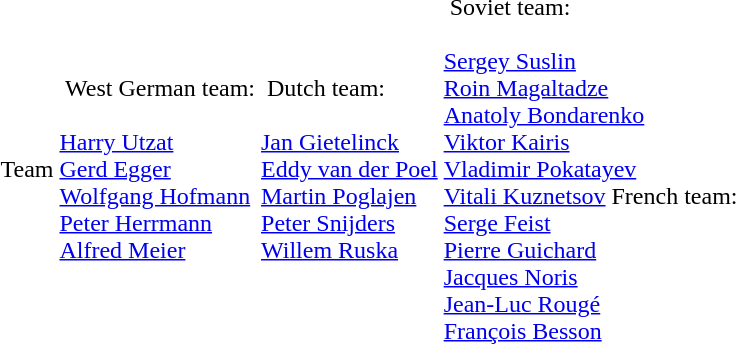<table>
<tr>
<td>Team</td>
<td> West German team:<br><br><a href='#'>Harry Utzat</a><br>
<a href='#'>Gerd Egger</a><br>
<a href='#'>Wolfgang Hofmann</a><br>
<a href='#'>Peter Herrmann</a><br>
<a href='#'>Alfred Meier</a></td>
<td> Dutch team:<br><br><a href='#'>Jan Gietelinck</a><br>
<a href='#'>Eddy van der Poel</a><br>
<a href='#'>Martin Poglajen</a><br>
<a href='#'>Peter Snijders</a><br>
<a href='#'>Willem Ruska</a></td>
<td> Soviet team:<br><br><a href='#'>Sergey Suslin</a><br>
<a href='#'>Roin Magaltadze</a><br>
<a href='#'>Anatoly Bondarenko</a><br>
<a href='#'>Viktor Kairis</a><br>
<a href='#'>Vladimir Pokatayev</a><br>
<a href='#'>Vitali Kuznetsov</a> French team:<br>
<a href='#'>Serge Feist</a><br>
<a href='#'>Pierre Guichard</a><br>
<a href='#'>Jacques Noris</a><br>
<a href='#'>Jean-Luc Rougé</a><br>
<a href='#'>François Besson</a></td>
</tr>
</table>
